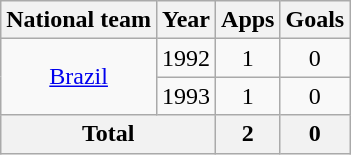<table class="wikitable" style="text-align:center">
<tr>
<th>National team</th>
<th>Year</th>
<th>Apps</th>
<th>Goals</th>
</tr>
<tr>
<td rowspan="2"><a href='#'>Brazil</a></td>
<td>1992</td>
<td>1</td>
<td>0</td>
</tr>
<tr>
<td>1993</td>
<td>1</td>
<td>0</td>
</tr>
<tr>
<th colspan=2>Total</th>
<th>2</th>
<th>0</th>
</tr>
</table>
